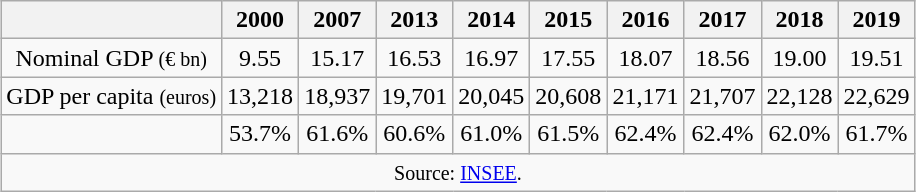<table class="wikitable" style="margin: 1em auto 1em auto;">
<tr>
<th></th>
<th> 2000 </th>
<th> 2007 </th>
<th> 2013 </th>
<th> 2014 </th>
<th> 2015 </th>
<th> 2016 </th>
<th> 2017 </th>
<th> 2018 </th>
<th> 2019 </th>
</tr>
<tr>
<td align=center>Nominal GDP <small>(€ bn)</small></td>
<td align=center>9.55</td>
<td align=center>15.17</td>
<td align=center>16.53</td>
<td style="text-align:center;">16.97</td>
<td align=center>17.55</td>
<td align=center>18.07</td>
<td align=center>18.56</td>
<td align=center>19.00</td>
<td align=center>19.51</td>
</tr>
<tr>
<td align=center>GDP per capita <small>(euros)</small></td>
<td align=center>13,218</td>
<td align=center>18,937</td>
<td align=center>19,701</td>
<td style="text-align:center;">20,045</td>
<td align=center>20,608</td>
<td align=center>21,171</td>
<td align=center>21,707</td>
<td align=center>22,128</td>
<td align=center>22,629</td>
</tr>
<tr>
<td align=center></td>
<td align=center>53.7%</td>
<td align=center>61.6%</td>
<td align=center>60.6%</td>
<td align=center>61.0%</td>
<td align=center>61.5%</td>
<td align=center>62.4%</td>
<td align=center>62.4%</td>
<td align=center>62.0%</td>
<td align=center>61.7%</td>
</tr>
<tr>
<td colspan="10" style="text-align:center"><small>Source: <a href='#'>INSEE</a>.</small></td>
</tr>
</table>
